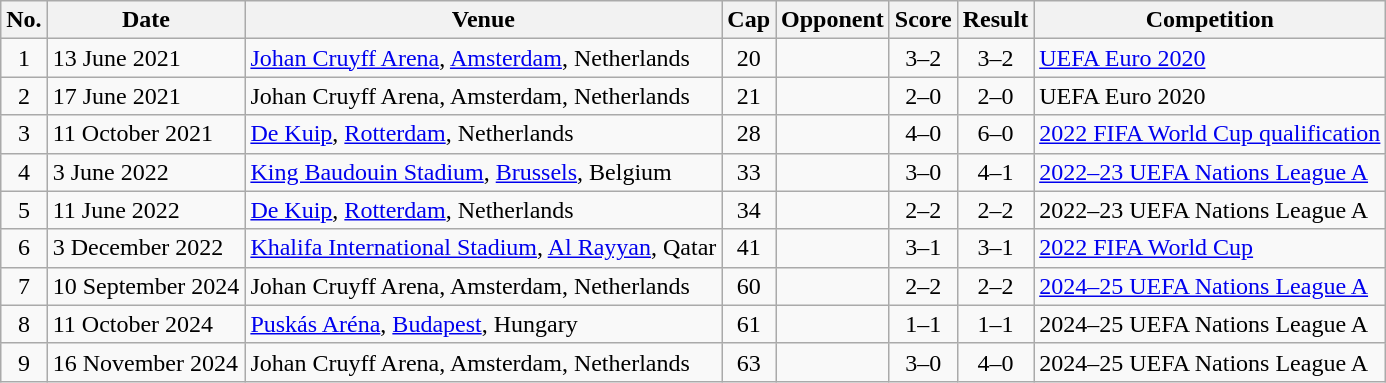<table class="wikitable sortable">
<tr>
<th scope="col">No.</th>
<th scope="col">Date</th>
<th scope="col">Venue</th>
<th scope="col">Cap</th>
<th scope="col">Opponent</th>
<th scope="col">Score</th>
<th scope="col">Result</th>
<th scope="col">Competition</th>
</tr>
<tr>
<td align="center">1</td>
<td>13 June 2021</td>
<td><a href='#'>Johan Cruyff Arena</a>, <a href='#'>Amsterdam</a>, Netherlands</td>
<td align="center">20</td>
<td></td>
<td align="center">3–2</td>
<td align="center">3–2</td>
<td><a href='#'>UEFA Euro 2020</a></td>
</tr>
<tr>
<td align="center">2</td>
<td>17 June 2021</td>
<td>Johan Cruyff Arena, Amsterdam, Netherlands</td>
<td align="center">21</td>
<td></td>
<td align="center">2–0</td>
<td align="center">2–0</td>
<td>UEFA Euro 2020</td>
</tr>
<tr>
<td align="center">3</td>
<td>11 October 2021</td>
<td><a href='#'>De Kuip</a>, <a href='#'>Rotterdam</a>, Netherlands</td>
<td align="center">28</td>
<td></td>
<td align="center">4–0</td>
<td align="center">6–0</td>
<td><a href='#'>2022 FIFA World Cup qualification</a></td>
</tr>
<tr>
<td align="center">4</td>
<td>3 June 2022</td>
<td><a href='#'>King Baudouin Stadium</a>, <a href='#'>Brussels</a>, Belgium</td>
<td align="center">33</td>
<td></td>
<td align="center">3–0</td>
<td align="center">4–1</td>
<td><a href='#'>2022–23 UEFA Nations League A</a></td>
</tr>
<tr>
<td align="center">5</td>
<td>11 June 2022</td>
<td><a href='#'>De Kuip</a>, <a href='#'>Rotterdam</a>, Netherlands</td>
<td align="center">34</td>
<td></td>
<td align="center">2–2</td>
<td align="center">2–2</td>
<td>2022–23 UEFA Nations League A</td>
</tr>
<tr>
<td align="center">6</td>
<td>3 December 2022</td>
<td><a href='#'>Khalifa International Stadium</a>, <a href='#'>Al Rayyan</a>, Qatar</td>
<td align="center">41</td>
<td></td>
<td align="center">3–1</td>
<td align="center">3–1</td>
<td><a href='#'>2022 FIFA World Cup</a></td>
</tr>
<tr>
<td align="center">7</td>
<td>10 September 2024</td>
<td>Johan Cruyff Arena, Amsterdam, Netherlands</td>
<td align="center">60</td>
<td></td>
<td align="center">2–2</td>
<td align="center">2–2</td>
<td><a href='#'>2024–25 UEFA Nations League A</a></td>
</tr>
<tr>
<td align="center">8</td>
<td>11 October 2024</td>
<td><a href='#'>Puskás Aréna</a>, <a href='#'>Budapest</a>, Hungary</td>
<td align="center">61</td>
<td></td>
<td align="center">1–1</td>
<td align="center">1–1</td>
<td>2024–25 UEFA Nations League A</td>
</tr>
<tr>
<td align=center>9</td>
<td>16 November 2024</td>
<td>Johan Cruyff Arena, Amsterdam, Netherlands</td>
<td align="center">63</td>
<td></td>
<td align="center">3–0</td>
<td align="center">4–0</td>
<td>2024–25 UEFA Nations League A</td>
</tr>
</table>
